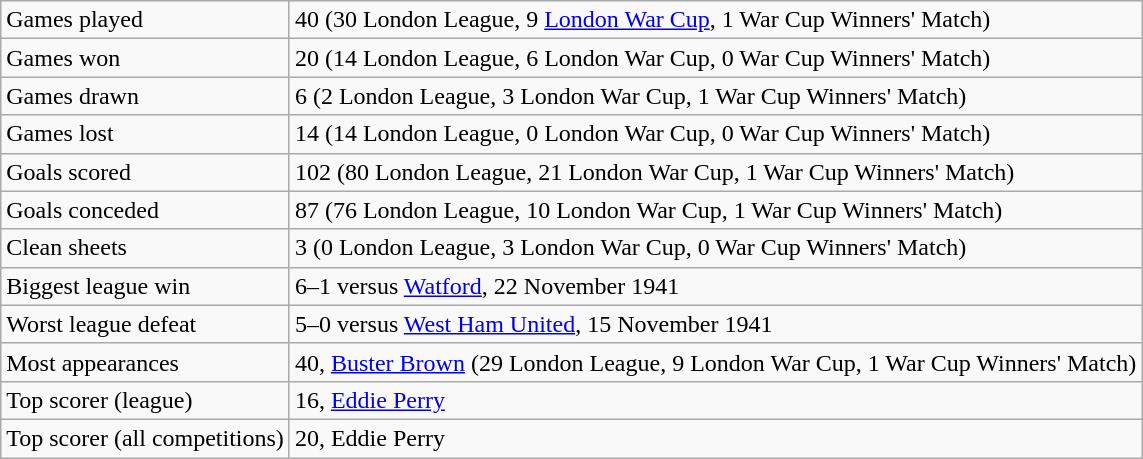<table class="wikitable">
<tr>
<td>Games played</td>
<td>40 (30 London League, 9 <a href='#'>London War Cup</a>, 1 War Cup Winners' Match)</td>
</tr>
<tr>
<td>Games won</td>
<td>20 (14 London League, 6 London War Cup, 0 War Cup Winners' Match)</td>
</tr>
<tr>
<td>Games drawn</td>
<td>6 (2 London League, 3 London War Cup, 1 War Cup Winners' Match)</td>
</tr>
<tr>
<td>Games lost</td>
<td>14 (14 London League, 0 London War Cup, 0 War Cup Winners' Match)</td>
</tr>
<tr>
<td>Goals scored</td>
<td>102 (80 London League, 21 London War Cup, 1 War Cup Winners' Match)</td>
</tr>
<tr>
<td>Goals conceded</td>
<td>87 (76 London League, 10 London War Cup, 1 War Cup Winners' Match)</td>
</tr>
<tr>
<td>Clean sheets</td>
<td>3 (0 London League, 3 London War Cup, 0 War Cup Winners' Match)</td>
</tr>
<tr>
<td>Biggest league win</td>
<td>6–1 versus <a href='#'>Watford</a>, 22 November 1941</td>
</tr>
<tr>
<td>Worst league defeat</td>
<td>5–0 versus <a href='#'>West Ham United</a>, 15 November 1941</td>
</tr>
<tr>
<td>Most appearances</td>
<td>40, <a href='#'>Buster Brown</a> (29 London League, 9 London War Cup, 1 War Cup Winners' Match)</td>
</tr>
<tr>
<td>Top scorer (league)</td>
<td>16, <a href='#'>Eddie Perry</a></td>
</tr>
<tr>
<td>Top scorer (all competitions)</td>
<td>20, Eddie Perry</td>
</tr>
</table>
